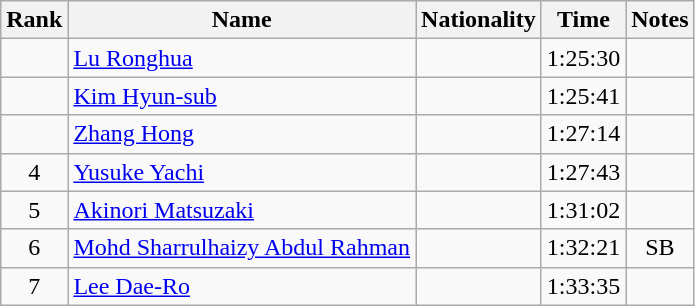<table class="wikitable sortable" style="text-align:center">
<tr>
<th>Rank</th>
<th>Name</th>
<th>Nationality</th>
<th>Time</th>
<th>Notes</th>
</tr>
<tr>
<td></td>
<td align=left><a href='#'>Lu Ronghua</a></td>
<td align=left></td>
<td>1:25:30</td>
<td></td>
</tr>
<tr>
<td></td>
<td align=left><a href='#'>Kim Hyun-sub</a></td>
<td align=left></td>
<td>1:25:41</td>
<td></td>
</tr>
<tr>
<td></td>
<td align=left><a href='#'>Zhang Hong</a></td>
<td align=left></td>
<td>1:27:14</td>
<td></td>
</tr>
<tr>
<td>4</td>
<td align=left><a href='#'>Yusuke Yachi</a></td>
<td align=left></td>
<td>1:27:43</td>
<td></td>
</tr>
<tr>
<td>5</td>
<td align=left><a href='#'>Akinori Matsuzaki</a></td>
<td align=left></td>
<td>1:31:02</td>
<td></td>
</tr>
<tr>
<td>6</td>
<td align=left><a href='#'>Mohd Sharrulhaizy Abdul Rahman</a></td>
<td align=left></td>
<td>1:32:21</td>
<td>SB</td>
</tr>
<tr>
<td>7</td>
<td align=left><a href='#'>Lee Dae-Ro</a></td>
<td align=left></td>
<td>1:33:35</td>
<td></td>
</tr>
</table>
